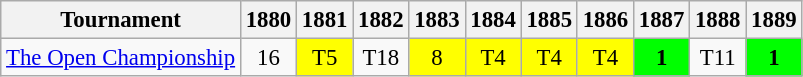<table class="wikitable" style="font-size:95%;text-align:center;">
<tr>
<th>Tournament</th>
<th>1880</th>
<th>1881</th>
<th>1882</th>
<th>1883</th>
<th>1884</th>
<th>1885</th>
<th>1886</th>
<th>1887</th>
<th>1888</th>
<th>1889</th>
</tr>
<tr>
<td align=left><a href='#'>The Open Championship</a></td>
<td>16</td>
<td style="background:yellow;">T5</td>
<td>T18</td>
<td style="background:yellow;">8</td>
<td style="background:yellow;">T4</td>
<td style="background:yellow;">T4</td>
<td style="background:yellow;">T4</td>
<td style="background:lime;"><strong>1</strong></td>
<td>T11</td>
<td style="background:lime;"><strong>1</strong></td>
</tr>
</table>
